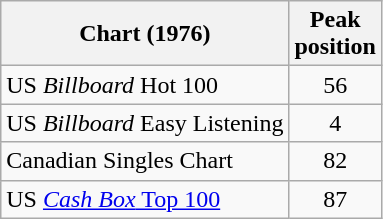<table class="wikitable">
<tr>
<th>Chart (1976)</th>
<th>Peak<br>position</th>
</tr>
<tr>
<td>US <em>Billboard</em> Hot 100</td>
<td align="center">56</td>
</tr>
<tr>
<td>US <em>Billboard</em> Easy Listening</td>
<td align="center">4</td>
</tr>
<tr>
<td>Canadian Singles Chart</td>
<td align="center">82</td>
</tr>
<tr>
<td align="left">US <a href='#'><em>Cash Box</em> Top 100</a></td>
<td align="center">87</td>
</tr>
</table>
